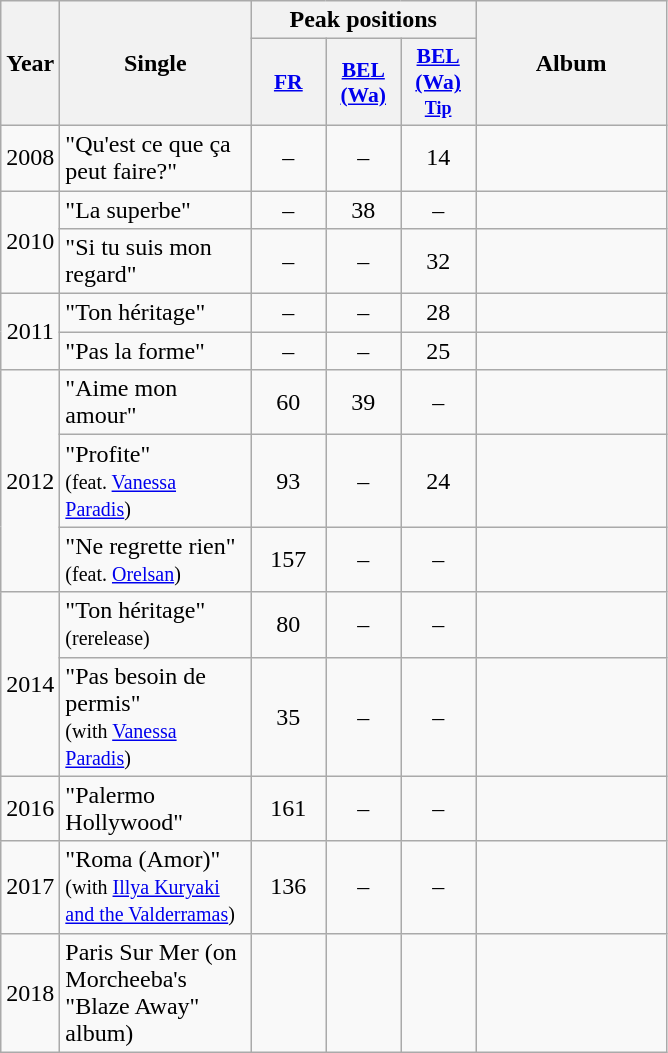<table class="wikitable">
<tr>
<th align="center" rowspan="2" width="10">Year</th>
<th align="center" rowspan="2" width="120">Single</th>
<th align="center" colspan="3" width="20">Peak positions</th>
<th align="center" rowspan="2" width="120">Album</th>
</tr>
<tr>
<th scope="col" style="width:3em;font-size:90%;"><a href='#'>FR</a><br></th>
<th scope="col" style="width:3em;font-size:90%;"><a href='#'>BEL <br>(Wa)</a><br></th>
<th scope="col" style="width:3em;font-size:90%;"><a href='#'>BEL <br>(Wa)<br><small>Tip</small></a><br></th>
</tr>
<tr>
<td style="text-align:center;" rowspan=1>2008</td>
<td>"Qu'est ce que ça peut faire?"</td>
<td style="text-align:center;">–</td>
<td style="text-align:center;">–</td>
<td style="text-align:center;">14</td>
<td style="text-align:center;"></td>
</tr>
<tr>
<td style="text-align:center;" rowspan=2>2010</td>
<td>"La superbe"</td>
<td style="text-align:center;">–</td>
<td style="text-align:center;">38</td>
<td style="text-align:center;">–</td>
<td style="text-align:center;"></td>
</tr>
<tr>
<td>"Si tu suis mon regard"</td>
<td style="text-align:center;">–</td>
<td style="text-align:center;">–</td>
<td style="text-align:center;">32</td>
<td style="text-align:center;"></td>
</tr>
<tr>
<td style="text-align:center;" rowspan=2>2011</td>
<td>"Ton héritage"</td>
<td style="text-align:center;">–</td>
<td style="text-align:center;">–</td>
<td style="text-align:center;">28</td>
<td style="text-align:center;"></td>
</tr>
<tr>
<td>"Pas la forme"</td>
<td style="text-align:center;">–</td>
<td style="text-align:center;">–</td>
<td style="text-align:center;">25</td>
<td style="text-align:center;"></td>
</tr>
<tr>
<td style="text-align:center;" rowspan=3>2012</td>
<td>"Aime mon amour"</td>
<td style="text-align:center;">60</td>
<td style="text-align:center;">39</td>
<td style="text-align:center;">–</td>
<td style="text-align:center;"></td>
</tr>
<tr>
<td>"Profite"<br><small>(feat. <a href='#'>Vanessa Paradis</a>)</small></td>
<td style="text-align:center;">93</td>
<td style="text-align:center;">–</td>
<td style="text-align:center;">24</td>
<td style="text-align:center;"></td>
</tr>
<tr>
<td>"Ne regrette rien"<br><small>(feat. <a href='#'>Orelsan</a>)</small></td>
<td style="text-align:center;">157</td>
<td style="text-align:center;">–</td>
<td style="text-align:center;">–</td>
<td style="text-align:center;"></td>
</tr>
<tr>
<td style="text-align:center;" rowspan=2>2014</td>
<td>"Ton héritage" <small>(rerelease)</small></td>
<td style="text-align:center;">80</td>
<td style="text-align:center;">–</td>
<td style="text-align:center;">–</td>
<td style="text-align:center;"></td>
</tr>
<tr>
<td>"Pas besoin de permis" <br><small>(with <a href='#'>Vanessa Paradis</a>)</small></td>
<td style="text-align:center;">35</td>
<td style="text-align:center;">–</td>
<td style="text-align:center;">–</td>
<td style="text-align:center;"></td>
</tr>
<tr>
<td style="text-align:center;">2016</td>
<td>"Palermo Hollywood"</td>
<td style="text-align:center;">161</td>
<td style="text-align:center;">–</td>
<td style="text-align:center;">–</td>
<td style="text-align:center;"></td>
</tr>
<tr>
<td style="text-align:center;">2017</td>
<td>"Roma (Amor)" <br><small>(with <a href='#'>Illya Kuryaki and the Valderramas</a>)</small></td>
<td style="text-align:center;">136<br></td>
<td style="text-align:center;">–</td>
<td style="text-align:center;">–</td>
<td style="text-align:center;"></td>
</tr>
<tr>
<td>2018</td>
<td>Paris Sur Mer (on Morcheeba's "Blaze Away" album)</td>
<td></td>
<td></td>
<td></td>
<td></td>
</tr>
</table>
